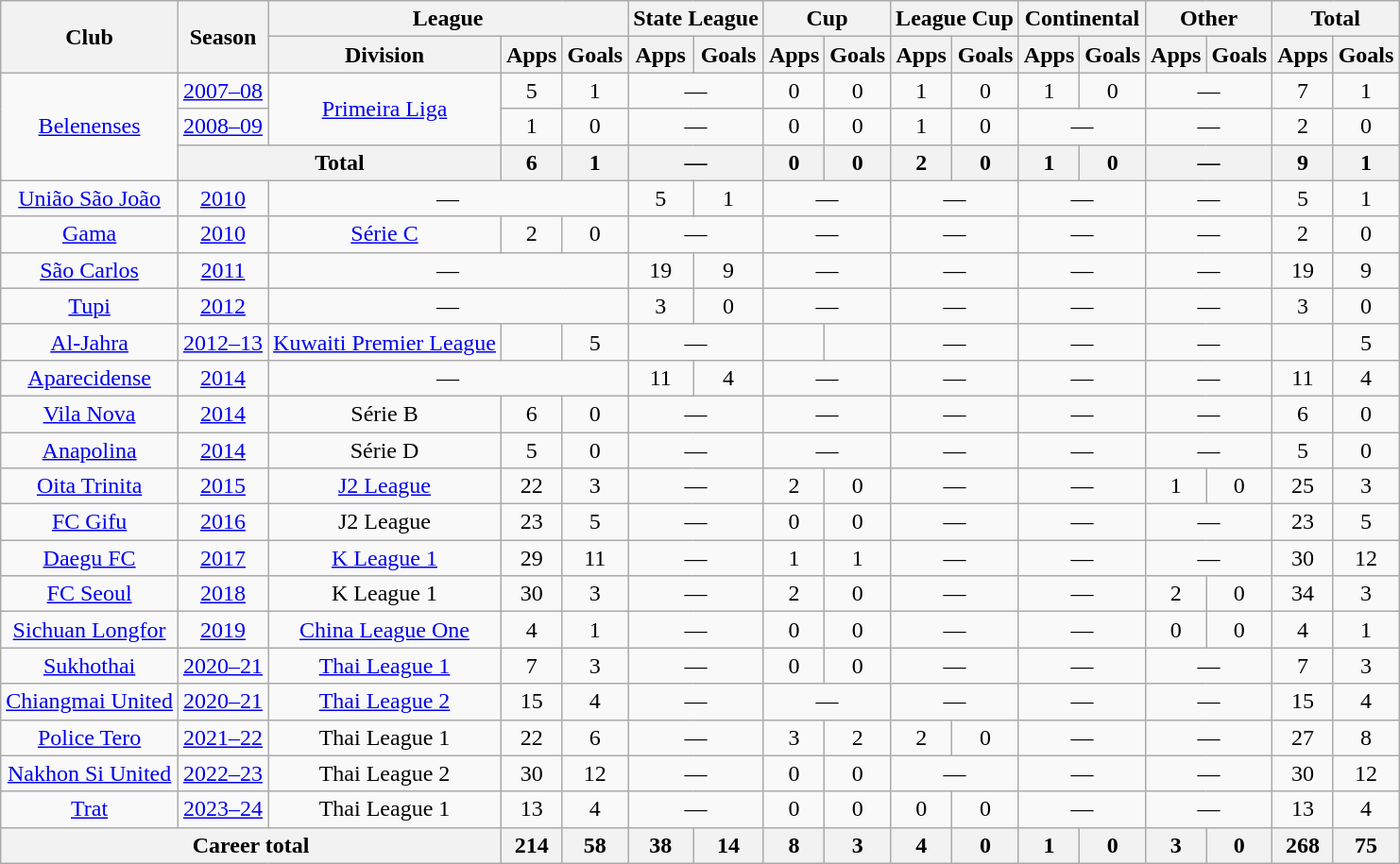<table class="wikitable" style="text-align:center">
<tr>
<th rowspan=2>Club</th>
<th rowspan=2>Season</th>
<th colspan=3>League</th>
<th colspan=2>State League</th>
<th colspan=2>Cup</th>
<th colspan=2>League Cup</th>
<th colspan=2>Continental</th>
<th colspan=2>Other</th>
<th colspan=2>Total</th>
</tr>
<tr>
<th>Division</th>
<th>Apps</th>
<th>Goals</th>
<th>Apps</th>
<th>Goals</th>
<th>Apps</th>
<th>Goals</th>
<th>Apps</th>
<th>Goals</th>
<th>Apps</th>
<th>Goals</th>
<th>Apps</th>
<th>Goals</th>
<th>Apps</th>
<th>Goals</th>
</tr>
<tr>
<td rowspan="3"><a href='#'>Belenenses</a></td>
<td><a href='#'>2007–08</a></td>
<td rowspan="2"><a href='#'>Primeira Liga</a></td>
<td>5</td>
<td>1</td>
<td colspan="2">—</td>
<td>0</td>
<td>0</td>
<td>1</td>
<td>0</td>
<td>1</td>
<td>0</td>
<td colspan="2">—</td>
<td>7</td>
<td>1</td>
</tr>
<tr>
<td><a href='#'>2008–09</a></td>
<td>1</td>
<td>0</td>
<td colspan="2">—</td>
<td>0</td>
<td>0</td>
<td>1</td>
<td>0</td>
<td colspan="2">—</td>
<td colspan="2">—</td>
<td>2</td>
<td>0</td>
</tr>
<tr>
<th colspan=2>Total</th>
<th>6</th>
<th>1</th>
<th colspan="2">—</th>
<th>0</th>
<th>0</th>
<th>2</th>
<th>0</th>
<th>1</th>
<th>0</th>
<th colspan="2">—</th>
<th>9</th>
<th>1</th>
</tr>
<tr>
<td><a href='#'>União São João</a></td>
<td><a href='#'>2010</a></td>
<td colspan="3">—</td>
<td>5</td>
<td>1</td>
<td colspan="2">—</td>
<td colspan="2">—</td>
<td colspan="2">—</td>
<td colspan="2">—</td>
<td>5</td>
<td>1</td>
</tr>
<tr>
<td><a href='#'>Gama</a></td>
<td><a href='#'>2010</a></td>
<td><a href='#'>Série C</a></td>
<td>2</td>
<td>0</td>
<td colspan="2">—</td>
<td colspan="2">—</td>
<td colspan="2">—</td>
<td colspan="2">—</td>
<td colspan="2">—</td>
<td>2</td>
<td>0</td>
</tr>
<tr>
<td><a href='#'>São Carlos</a></td>
<td><a href='#'>2011</a></td>
<td colspan="3">—</td>
<td>19</td>
<td>9</td>
<td colspan="2">—</td>
<td colspan="2">—</td>
<td colspan="2">—</td>
<td colspan="2">—</td>
<td>19</td>
<td>9</td>
</tr>
<tr>
<td><a href='#'>Tupi</a></td>
<td><a href='#'>2012</a></td>
<td colspan="3">—</td>
<td>3</td>
<td>0</td>
<td colspan="2">—</td>
<td colspan="2">—</td>
<td colspan="2">—</td>
<td colspan="2">—</td>
<td>3</td>
<td>0</td>
</tr>
<tr>
<td><a href='#'>Al-Jahra</a></td>
<td><a href='#'>2012–13</a></td>
<td><a href='#'>Kuwaiti Premier League</a></td>
<td></td>
<td>5</td>
<td colspan="2">—</td>
<td></td>
<td></td>
<td colspan="2">—</td>
<td colspan="2">—</td>
<td colspan="2">—</td>
<td></td>
<td>5</td>
</tr>
<tr>
<td><a href='#'>Aparecidense</a></td>
<td><a href='#'>2014</a></td>
<td colspan="3">—</td>
<td>11</td>
<td>4</td>
<td colspan="2">—</td>
<td colspan="2">—</td>
<td colspan="2">—</td>
<td colspan="2">—</td>
<td>11</td>
<td>4</td>
</tr>
<tr>
<td><a href='#'>Vila Nova</a></td>
<td><a href='#'>2014</a></td>
<td>Série B</td>
<td>6</td>
<td>0</td>
<td colspan="2">—</td>
<td colspan="2">—</td>
<td colspan="2">—</td>
<td colspan="2">—</td>
<td colspan="2">—</td>
<td>6</td>
<td>0</td>
</tr>
<tr>
<td><a href='#'>Anapolina</a></td>
<td><a href='#'>2014</a></td>
<td>Série D</td>
<td>5</td>
<td>0</td>
<td colspan="2">—</td>
<td colspan="2">—</td>
<td colspan="2">—</td>
<td colspan="2">—</td>
<td colspan="2">—</td>
<td>5</td>
<td>0</td>
</tr>
<tr>
<td><a href='#'>Oita Trinita</a></td>
<td><a href='#'>2015</a></td>
<td><a href='#'>J2 League</a></td>
<td>22</td>
<td>3</td>
<td colspan="2">—</td>
<td>2</td>
<td>0</td>
<td colspan="2">—</td>
<td colspan="2">—</td>
<td>1</td>
<td>0</td>
<td>25</td>
<td>3</td>
</tr>
<tr>
<td><a href='#'>FC Gifu</a></td>
<td><a href='#'>2016</a></td>
<td>J2 League</td>
<td>23</td>
<td>5</td>
<td colspan="2">—</td>
<td>0</td>
<td>0</td>
<td colspan="2">—</td>
<td colspan="2">—</td>
<td colspan="2">—</td>
<td>23</td>
<td>5</td>
</tr>
<tr>
<td><a href='#'>Daegu FC</a></td>
<td><a href='#'>2017</a></td>
<td><a href='#'>K League 1</a></td>
<td>29</td>
<td>11</td>
<td colspan="2">—</td>
<td>1</td>
<td>1</td>
<td colspan="2">—</td>
<td colspan="2">—</td>
<td colspan="2">—</td>
<td>30</td>
<td>12</td>
</tr>
<tr>
<td><a href='#'>FC Seoul</a></td>
<td><a href='#'>2018</a></td>
<td>K League 1</td>
<td>30</td>
<td>3</td>
<td colspan="2">—</td>
<td>2</td>
<td>0</td>
<td colspan="2">—</td>
<td colspan="2">—</td>
<td>2</td>
<td>0</td>
<td>34</td>
<td>3</td>
</tr>
<tr>
<td><a href='#'>Sichuan Longfor</a></td>
<td><a href='#'>2019</a></td>
<td><a href='#'>China League One</a></td>
<td>4</td>
<td>1</td>
<td colspan="2">—</td>
<td>0</td>
<td>0</td>
<td colspan="2">—</td>
<td colspan="2">—</td>
<td>0</td>
<td>0</td>
<td>4</td>
<td>1</td>
</tr>
<tr>
<td><a href='#'>Sukhothai</a></td>
<td><a href='#'>2020–21</a></td>
<td><a href='#'>Thai League 1</a></td>
<td>7</td>
<td>3</td>
<td colspan="2">—</td>
<td>0</td>
<td>0</td>
<td colspan="2">—</td>
<td colspan="2">—</td>
<td colspan="2">—</td>
<td>7</td>
<td>3</td>
</tr>
<tr>
<td><a href='#'>Chiangmai United</a></td>
<td><a href='#'>2020–21</a></td>
<td><a href='#'>Thai League 2</a></td>
<td>15</td>
<td>4</td>
<td colspan="2">—</td>
<td colspan="2">—</td>
<td colspan="2">—</td>
<td colspan="2">—</td>
<td colspan="2">—</td>
<td>15</td>
<td>4</td>
</tr>
<tr>
<td><a href='#'>Police Tero</a></td>
<td><a href='#'>2021–22</a></td>
<td>Thai League 1</td>
<td>22</td>
<td>6</td>
<td colspan="2">—</td>
<td>3</td>
<td>2</td>
<td>2</td>
<td>0</td>
<td colspan="2">—</td>
<td colspan="2">—</td>
<td>27</td>
<td>8</td>
</tr>
<tr>
<td><a href='#'>Nakhon Si United</a></td>
<td><a href='#'>2022–23</a></td>
<td>Thai League 2</td>
<td>30</td>
<td>12</td>
<td colspan="2">—</td>
<td>0</td>
<td>0</td>
<td colspan="2">—</td>
<td colspan="2">—</td>
<td colspan="2">—</td>
<td>30</td>
<td>12</td>
</tr>
<tr>
<td><a href='#'>Trat</a></td>
<td><a href='#'>2023–24</a></td>
<td>Thai League 1</td>
<td>13</td>
<td>4</td>
<td colspan="2">—</td>
<td>0</td>
<td>0</td>
<td>0</td>
<td>0</td>
<td colspan="2">—</td>
<td colspan="2">—</td>
<td>13</td>
<td>4</td>
</tr>
<tr>
<th colspan=3>Career total</th>
<th>214</th>
<th>58</th>
<th>38</th>
<th>14</th>
<th>8</th>
<th>3</th>
<th>4</th>
<th>0</th>
<th>1</th>
<th>0</th>
<th>3</th>
<th>0</th>
<th>268</th>
<th>75</th>
</tr>
</table>
